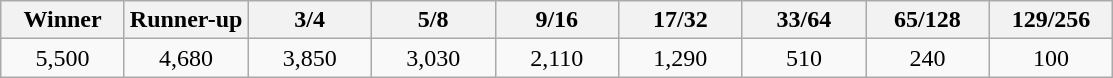<table class="wikitable">
<tr>
<th width=75>Winner</th>
<th width=75>Runner-up</th>
<th width=75>3/4</th>
<th width=75>5/8</th>
<th width=75>9/16</th>
<th width=75>17/32</th>
<th width=75>33/64</th>
<th width=75>65/128</th>
<th width=75>129/256</th>
</tr>
<tr>
<td align=center>5,500</td>
<td align=center>4,680</td>
<td align=center>3,850</td>
<td align=center>3,030</td>
<td align=center>2,110</td>
<td align=center>1,290</td>
<td align=center>510</td>
<td align=center>240</td>
<td align=center>100</td>
</tr>
</table>
